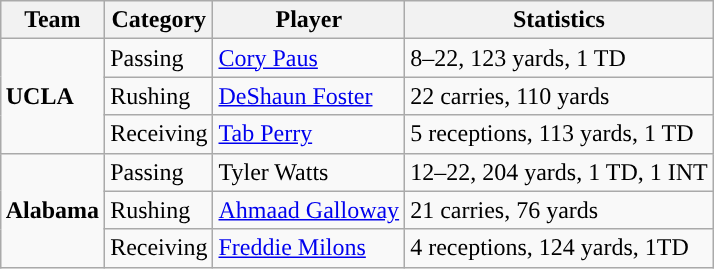<table class="wikitable" style="float: right;">
<tr>
<th>Team</th>
<th>Category</th>
<th>Player</th>
<th>Statistics</th>
</tr>
<tr>
<td rowspan=3><strong>UCLA</strong></td>
<td>Passing</td>
<td><a href='#'>Cory Paus</a></td>
<td>8–22, 123 yards, 1 TD</td>
</tr>
<tr>
<td>Rushing</td>
<td><a href='#'>DeShaun Foster</a></td>
<td>22 carries, 110 yards</td>
</tr>
<tr>
<td>Receiving</td>
<td><a href='#'>Tab Perry</a></td>
<td>5 receptions, 113 yards, 1 TD</td>
</tr>
<tr>
<td rowspan=3><strong>Alabama</strong></td>
<td>Passing</td>
<td>Tyler Watts</td>
<td>12–22, 204 yards, 1 TD, 1 INT</td>
</tr>
<tr>
<td>Rushing</td>
<td><a href='#'>Ahmaad Galloway</a></td>
<td>21 carries, 76 yards</td>
</tr>
<tr>
<td>Receiving</td>
<td><a href='#'>Freddie Milons</a></td>
<td>4 receptions, 124 yards, 1TD</td>
</tr>
</table>
